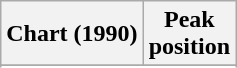<table class="wikitable sortable plainrowheaders">
<tr>
<th>Chart (1990)</th>
<th>Peak<br>position</th>
</tr>
<tr>
</tr>
<tr>
</tr>
</table>
